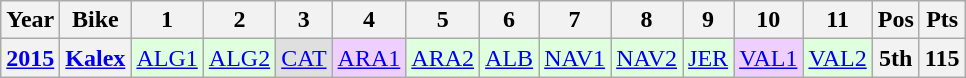<table class="wikitable" style="text-align:center;">
<tr>
<th>Year</th>
<th>Bike</th>
<th>1</th>
<th>2</th>
<th>3</th>
<th>4</th>
<th>5</th>
<th>6</th>
<th>7</th>
<th>8</th>
<th>9</th>
<th>10</th>
<th>11</th>
<th>Pos</th>
<th>Pts</th>
</tr>
<tr>
<th><a href='#'>2015</a></th>
<th><a href='#'>Kalex</a></th>
<td style="background:#DFFFDF;"><a href='#'>ALG1</a><br></td>
<td style="background:#DFFFDF;"><a href='#'>ALG2</a><br></td>
<td style="background:#DFDFDF;"><a href='#'>CAT</a><br></td>
<td style="background:#EFCFFF;"><a href='#'>ARA1</a><br></td>
<td style="background:#DFFFDF;"><a href='#'>ARA2</a><br></td>
<td style="background:#DFFFDF;"><a href='#'>ALB</a><br></td>
<td style="background:#DFFFDF;"><a href='#'>NAV1</a><br></td>
<td style="background:#DFFFDF;"><a href='#'>NAV2</a><br></td>
<td style="background:#DFFFDF;"><a href='#'>JER</a><br></td>
<td style="background:#EFCFFF;"><a href='#'>VAL1</a><br></td>
<td style="background:#DFFFDF;"><a href='#'>VAL2</a><br></td>
<th>5th</th>
<th>115</th>
</tr>
</table>
